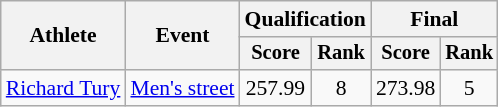<table class=wikitable style=text-align:center;font-size:90%>
<tr>
<th rowspan=2>Athlete</th>
<th rowspan=2>Event</th>
<th colspan=2>Qualification</th>
<th colspan=2>Final</th>
</tr>
<tr style=font-size:95%>
<th>Score</th>
<th>Rank</th>
<th>Score</th>
<th>Rank</th>
</tr>
<tr>
<td align=left><a href='#'>Richard Tury</a></td>
<td align=left><a href='#'>Men's street</a></td>
<td>257.99</td>
<td>8</td>
<td>273.98</td>
<td>5</td>
</tr>
</table>
